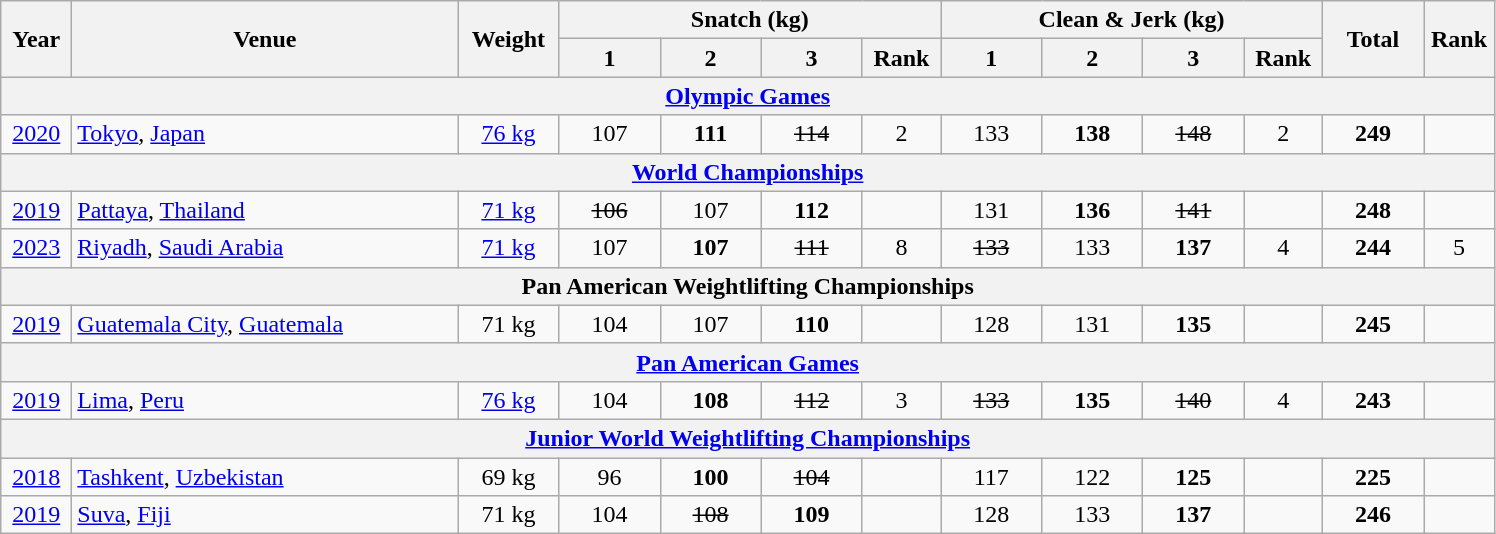<table class="wikitable" style="text-align:center;">
<tr>
<th rowspan=2 width=40>Year</th>
<th rowspan=2 width=250>Venue</th>
<th rowspan=2 width=60>Weight</th>
<th colspan=4>Snatch (kg)</th>
<th colspan=4>Clean & Jerk (kg)</th>
<th rowspan=2 width=60>Total</th>
<th rowspan=2 width=40>Rank</th>
</tr>
<tr>
<th width=60>1</th>
<th width=60>2</th>
<th width=60>3</th>
<th width=45>Rank</th>
<th width=60>1</th>
<th width=60>2</th>
<th width=60>3</th>
<th width=45>Rank</th>
</tr>
<tr>
<th colspan=13><a href='#'>Olympic Games</a></th>
</tr>
<tr>
<td><a href='#'>2020</a></td>
<td align=left> <a href='#'>Tokyo</a>, <a href='#'>Japan</a></td>
<td><a href='#'>76 kg</a></td>
<td>107</td>
<td><strong>111</strong></td>
<td><s>114</s></td>
<td>2</td>
<td>133</td>
<td><strong>138</strong></td>
<td><s>148</s></td>
<td>2</td>
<td><strong>249</strong></td>
<td></td>
</tr>
<tr>
<th colspan=13><a href='#'>World Championships</a></th>
</tr>
<tr>
<td><a href='#'>2019</a></td>
<td align=left> <a href='#'>Pattaya</a>, <a href='#'>Thailand</a></td>
<td><a href='#'>71 kg</a></td>
<td><s>106</s></td>
<td>107</td>
<td><strong>112</strong></td>
<td></td>
<td>131</td>
<td><strong>136</strong></td>
<td><s>141</s></td>
<td></td>
<td><strong>248</strong></td>
<td></td>
</tr>
<tr>
<td><a href='#'>2023</a></td>
<td align=left> <a href='#'>Riyadh</a>, <a href='#'>Saudi Arabia</a></td>
<td><a href='#'>71 kg</a></td>
<td>107</td>
<td><strong>107</strong></td>
<td><s>111</s></td>
<td>8</td>
<td><s>133</s></td>
<td>133</td>
<td><strong>137</strong></td>
<td>4</td>
<td><strong>244</strong></td>
<td>5</td>
</tr>
<tr>
<th colspan=13>Pan American Weightlifting Championships</th>
</tr>
<tr>
<td><a href='#'>2019</a></td>
<td align=left> <a href='#'>Guatemala City</a>, <a href='#'>Guatemala</a></td>
<td>71 kg</td>
<td>104</td>
<td>107</td>
<td><strong>110</strong></td>
<td></td>
<td>128</td>
<td>131</td>
<td><strong>135</strong></td>
<td></td>
<td><strong>245</strong></td>
<td></td>
</tr>
<tr>
<th colspan=13><a href='#'>Pan American Games</a></th>
</tr>
<tr>
<td><a href='#'>2019</a></td>
<td align=left> <a href='#'>Lima</a>, <a href='#'>Peru</a></td>
<td><a href='#'>76 kg</a></td>
<td>104</td>
<td><strong>108</strong></td>
<td><s>112</s></td>
<td>3</td>
<td><s>133</s></td>
<td><strong>135</strong></td>
<td><s>140</s></td>
<td>4</td>
<td><strong>243</strong></td>
<td></td>
</tr>
<tr>
<th colspan=13><a href='#'>Junior World Weightlifting Championships</a></th>
</tr>
<tr>
<td><a href='#'>2018</a></td>
<td align=left> <a href='#'>Tashkent</a>, <a href='#'>Uzbekistan</a></td>
<td>69 kg</td>
<td>96</td>
<td><strong>100</strong></td>
<td><s>104</s></td>
<td></td>
<td>117</td>
<td>122</td>
<td><strong>125</strong></td>
<td></td>
<td><strong>225</strong></td>
<td></td>
</tr>
<tr>
<td><a href='#'>2019</a></td>
<td align=left> <a href='#'>Suva</a>, <a href='#'>Fiji</a></td>
<td>71 kg</td>
<td>104</td>
<td><s>108</s></td>
<td><strong>109</strong></td>
<td></td>
<td>128</td>
<td>133</td>
<td><strong>137</strong></td>
<td></td>
<td><strong>246</strong></td>
<td></td>
</tr>
</table>
